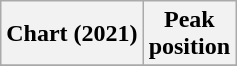<table class="wikitable plainrowheaders" style="text-align:center">
<tr>
<th>Chart (2021)</th>
<th>Peak<br>position</th>
</tr>
<tr>
</tr>
</table>
